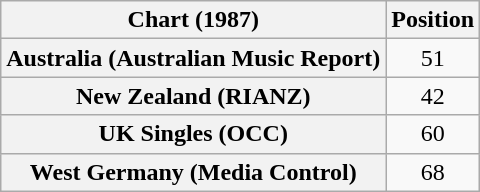<table class="wikitable sortable plainrowheaders" style="text-align:center">
<tr>
<th scope="col">Chart (1987)</th>
<th scope="col">Position</th>
</tr>
<tr>
<th scope="row">Australia (Australian Music Report)</th>
<td>51</td>
</tr>
<tr>
<th scope="row">New Zealand (RIANZ)</th>
<td>42</td>
</tr>
<tr>
<th scope="row">UK Singles (OCC)</th>
<td>60</td>
</tr>
<tr>
<th scope="row">West Germany (Media Control)</th>
<td>68</td>
</tr>
</table>
